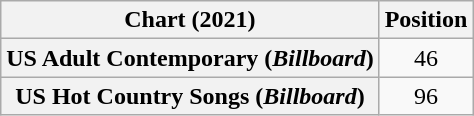<table class="wikitable sortable plainrowheaders" style="text-align:center">
<tr>
<th>Chart (2021)</th>
<th>Position</th>
</tr>
<tr>
<th scope="row">US Adult Contemporary (<em>Billboard</em>)</th>
<td>46</td>
</tr>
<tr>
<th scope="row">US Hot Country Songs (<em>Billboard</em>)</th>
<td>96</td>
</tr>
</table>
